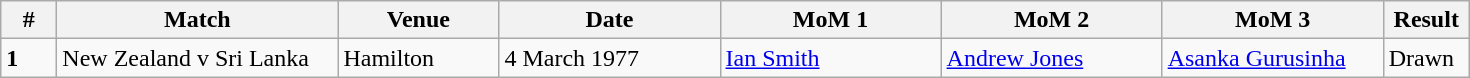<table class="wikitable"  style="font-size:100%; margin:auto;"  width:"100%">
<tr>
<th style="width:30px;">#</th>
<th style="width:180px;">Match</th>
<th style="width:100px;">Venue</th>
<th style="width:140px;">Date</th>
<th style="width:140px;">MoM 1</th>
<th style="width:140px;">MoM 2</th>
<th style="width:140px;">MoM 3</th>
<th style="width:50px;">Result</th>
</tr>
<tr>
<td><strong>1</strong></td>
<td>New Zealand v Sri Lanka</td>
<td>Hamilton</td>
<td>4 March 1977</td>
<td> <a href='#'>Ian Smith</a></td>
<td> <a href='#'>Andrew Jones</a></td>
<td> <a href='#'>Asanka Gurusinha</a></td>
<td>Drawn</td>
</tr>
</table>
